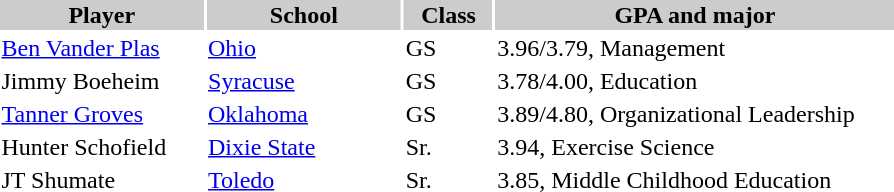<table style="width:600px" "border:'1' 'solid' 'gray' ">
<tr>
<th style="background:#ccc; width:23%;">Player</th>
<th style="background:#ccc; width:22%;">School</th>
<th style="background:#ccc; width:10%;">Class</th>
<th style="background:#ccc; width:45%;">GPA and major</th>
</tr>
<tr>
<td><a href='#'>Ben Vander Plas</a></td>
<td><a href='#'>Ohio</a></td>
<td>GS</td>
<td>3.96/3.79, Management</td>
</tr>
<tr>
<td>Jimmy Boeheim</td>
<td><a href='#'>Syracuse</a></td>
<td>GS</td>
<td>3.78/4.00, Education</td>
</tr>
<tr>
<td><a href='#'>Tanner Groves</a></td>
<td><a href='#'>Oklahoma</a></td>
<td>GS</td>
<td>3.89/4.80, Organizational Leadership</td>
</tr>
<tr>
<td>Hunter Schofield</td>
<td><a href='#'>Dixie State</a></td>
<td>Sr.</td>
<td>3.94, Exercise Science</td>
</tr>
<tr>
<td>JT Shumate</td>
<td><a href='#'>Toledo</a></td>
<td>Sr.</td>
<td>3.85, Middle Childhood Education</td>
</tr>
</table>
